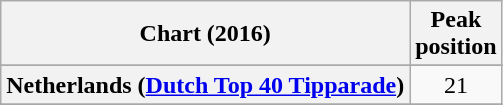<table class="wikitable sortable plainrowheaders" style="text-align:center">
<tr>
<th scope="col">Chart (2016)</th>
<th scope="col">Peak<br> position</th>
</tr>
<tr>
</tr>
<tr>
</tr>
<tr>
</tr>
<tr>
</tr>
<tr>
</tr>
<tr>
</tr>
<tr>
<th scope="row">Netherlands (<a href='#'>Dutch Top 40 Tipparade</a>)</th>
<td>21</td>
</tr>
<tr>
</tr>
<tr>
</tr>
<tr>
</tr>
<tr>
</tr>
<tr>
</tr>
</table>
